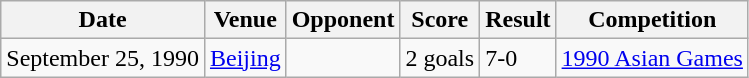<table class="wikitable">
<tr>
<th>Date</th>
<th>Venue</th>
<th>Opponent</th>
<th>Score</th>
<th>Result</th>
<th>Competition</th>
</tr>
<tr>
<td>September 25, 1990</td>
<td><a href='#'>Beijing</a></td>
<td></td>
<td>2 goals</td>
<td>7-0</td>
<td><a href='#'>1990 Asian Games</a></td>
</tr>
</table>
